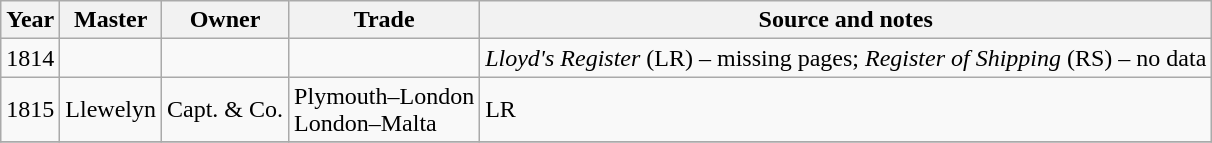<table class="sortable wikitable">
<tr>
<th>Year</th>
<th>Master</th>
<th>Owner</th>
<th>Trade</th>
<th>Source and notes</th>
</tr>
<tr>
<td>1814</td>
<td></td>
<td></td>
<td></td>
<td><em>Lloyd's Register</em> (LR) – missing pages; <em>Register of Shipping</em> (RS) – no data</td>
</tr>
<tr>
<td>1815</td>
<td>Llewelyn</td>
<td>Capt. & Co.</td>
<td>Plymouth–London<br>London–Malta</td>
<td>LR</td>
</tr>
<tr>
</tr>
</table>
